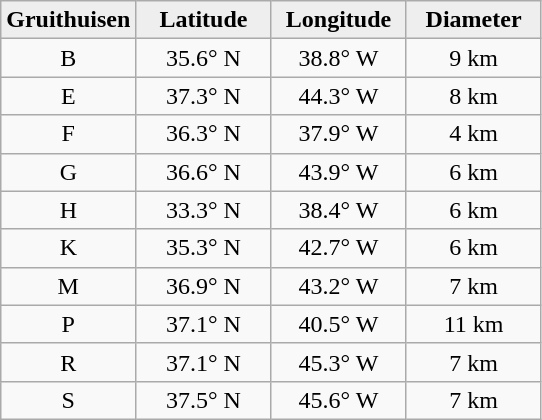<table class="wikitable">
<tr>
<th width="25%" style="background:#eeeeee;">Gruithuisen</th>
<th width="25%" style="background:#eeeeee;">Latitude</th>
<th width="25%" style="background:#eeeeee;">Longitude</th>
<th width="25%" style="background:#eeeeee;">Diameter</th>
</tr>
<tr>
<td align="center">B</td>
<td align="center">35.6° N</td>
<td align="center">38.8° W</td>
<td align="center">9 km</td>
</tr>
<tr>
<td align="center">E</td>
<td align="center">37.3° N</td>
<td align="center">44.3° W</td>
<td align="center">8 km</td>
</tr>
<tr>
<td align="center">F</td>
<td align="center">36.3° N</td>
<td align="center">37.9° W</td>
<td align="center">4 km</td>
</tr>
<tr>
<td align="center">G</td>
<td align="center">36.6° N</td>
<td align="center">43.9° W</td>
<td align="center">6 km</td>
</tr>
<tr>
<td align="center">H</td>
<td align="center">33.3° N</td>
<td align="center">38.4° W</td>
<td align="center">6 km</td>
</tr>
<tr>
<td align="center">K</td>
<td align="center">35.3° N</td>
<td align="center">42.7° W</td>
<td align="center">6 km</td>
</tr>
<tr>
<td align="center">M</td>
<td align="center">36.9° N</td>
<td align="center">43.2° W</td>
<td align="center">7 km</td>
</tr>
<tr>
<td align="center">P</td>
<td align="center">37.1° N</td>
<td align="center">40.5° W</td>
<td align="center">11 km</td>
</tr>
<tr>
<td align="center">R</td>
<td align="center">37.1° N</td>
<td align="center">45.3° W</td>
<td align="center">7 km</td>
</tr>
<tr>
<td align="center">S</td>
<td align="center">37.5° N</td>
<td align="center">45.6° W</td>
<td align="center">7 km</td>
</tr>
</table>
